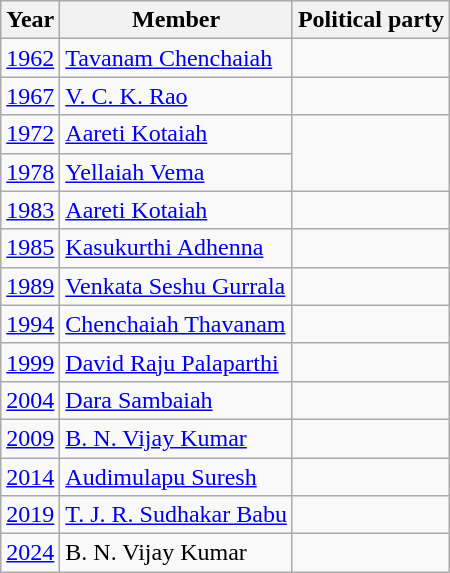<table class="wikitable sortable">
<tr>
<th>Year</th>
<th>Member</th>
<th colspan="2">Political party</th>
</tr>
<tr>
<td><a href='#'>1962</a></td>
<td><a href='#'>Tavanam Chenchaiah</a></td>
<td></td>
</tr>
<tr>
<td><a href='#'>1967</a></td>
<td><a href='#'>V. C. K. Rao</a></td>
<td></td>
</tr>
<tr>
<td><a href='#'>1972</a></td>
<td><a href='#'>Aareti Kotaiah</a></td>
</tr>
<tr>
<td><a href='#'>1978</a></td>
<td><a href='#'>Yellaiah Vema</a></td>
</tr>
<tr>
<td><a href='#'>1983</a></td>
<td><a href='#'>Aareti Kotaiah</a></td>
<td></td>
</tr>
<tr>
<td><a href='#'>1985</a></td>
<td><a href='#'>Kasukurthi Adhenna</a></td>
</tr>
<tr>
<td><a href='#'>1989</a></td>
<td><a href='#'>Venkata Seshu Gurrala</a></td>
<td></td>
</tr>
<tr>
<td><a href='#'>1994</a></td>
<td><a href='#'>Chenchaiah Thavanam</a></td>
<td></td>
</tr>
<tr>
<td><a href='#'>1999</a></td>
<td><a href='#'>David Raju Palaparthi</a></td>
<td></td>
</tr>
<tr>
<td><a href='#'>2004</a></td>
<td><a href='#'>Dara Sambaiah</a></td>
<td></td>
</tr>
<tr>
<td><a href='#'>2009</a></td>
<td><a href='#'>B. N. Vijay Kumar</a></td>
</tr>
<tr>
<td><a href='#'>2014</a></td>
<td><a href='#'>Audimulapu Suresh</a></td>
<td></td>
</tr>
<tr>
<td><a href='#'>2019</a></td>
<td><a href='#'>T. J. R. Sudhakar Babu</a></td>
</tr>
<tr>
<td><a href='#'>2024</a></td>
<td>B. N. Vijay Kumar</td>
<td></td>
</tr>
</table>
